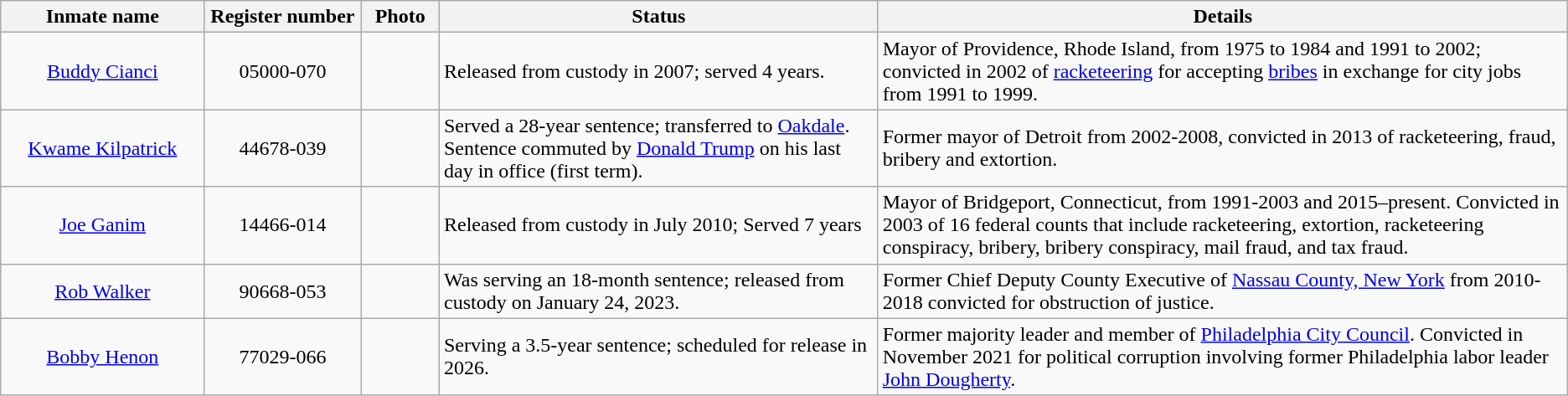<table class="wikitable sortable">
<tr>
<th width=13%>Inmate name</th>
<th width=10%>Register number</th>
<th width=5%>Photo</th>
<th width=28%>Status</th>
<th width=49%>Details</th>
</tr>
<tr>
<td style="text-align:center;"><a href='#'>Buddy Cianci</a></td>
<td style="text-align:center;">05000-070</td>
<td></td>
<td>Released from custody in 2007; served 4 years.</td>
<td>Mayor of Providence, Rhode Island, from 1975 to 1984 and 1991 to 2002; convicted in 2002 of <a href='#'>racketeering</a> for accepting <a href='#'>bribes</a> in exchange for city jobs from 1991 to 1999.</td>
</tr>
<tr>
<td style="text-align:center;"><a href='#'>Kwame Kilpatrick</a></td>
<td style="text-align:center;">44678-039</td>
<td></td>
<td>Served a 28-year sentence; transferred to <a href='#'>Oakdale</a>. Sentence commuted by <a href='#'>Donald Trump</a> on his last day in office (first term).</td>
<td>Former mayor of Detroit from 2002-2008, convicted in 2013 of racketeering, fraud, bribery and extortion.</td>
</tr>
<tr>
<td style="text-align:center;"><a href='#'>Joe Ganim</a></td>
<td style="text-align:center;">14466-014</td>
<td></td>
<td>Released from custody in July 2010; Served 7 years</td>
<td>Mayor of Bridgeport, Connecticut, from 1991-2003 and 2015–present. Convicted in 2003 of 16 federal counts that include racketeering, extortion, racketeering conspiracy, bribery, bribery conspiracy, mail fraud, and tax fraud.</td>
</tr>
<tr>
<td style="text-align:center;"><a href='#'>Rob Walker</a></td>
<td style="text-align:center;">90668-053</td>
<td></td>
<td>Was serving an 18-month sentence; released from custody on January 24, 2023.</td>
<td>Former Chief Deputy County Executive of <a href='#'>Nassau County, New York</a> from 2010-2018 convicted for obstruction of justice.</td>
</tr>
<tr>
<td style="text-align:center;"><a href='#'>Bobby Henon</a></td>
<td style="text-align:center;">77029-066</td>
<td></td>
<td>Serving a 3.5-year sentence; scheduled for release in 2026.</td>
<td>Former majority leader and member of <a href='#'>Philadelphia City Council</a>. Convicted in November 2021 for political corruption involving former Philadelphia labor leader <a href='#'>John Dougherty</a>.</td>
</tr>
</table>
